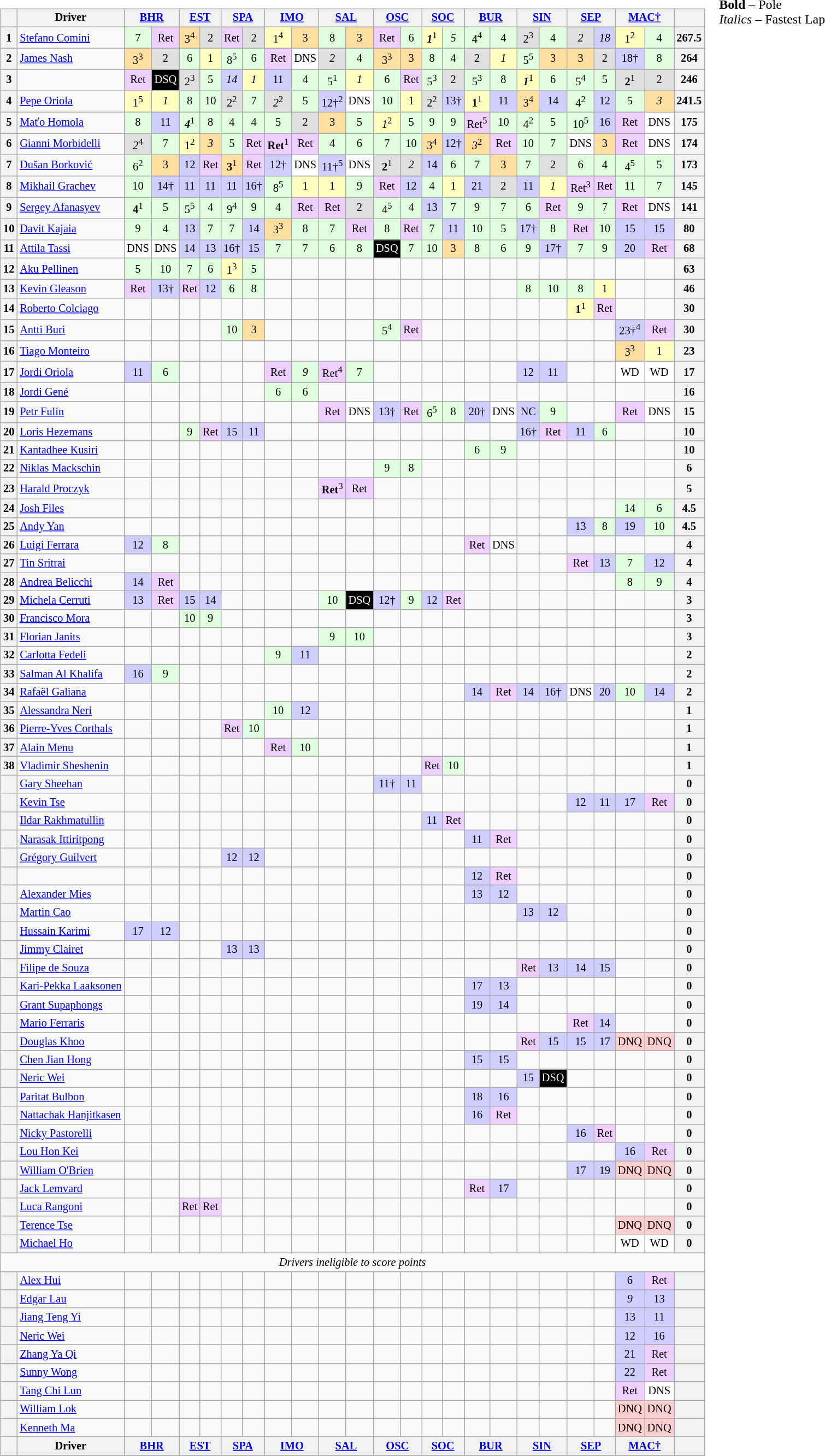<table>
<tr>
<td valign="top"><br><table align=left| class="wikitable" style="font-size: 85%; text-align: center">
<tr valign="top">
<th valign=middle></th>
<th valign=middle>Driver</th>
<th colspan=2><a href='#'>BHR</a><br></th>
<th colspan=2><a href='#'>EST</a><br></th>
<th colspan=2><a href='#'>SPA</a><br></th>
<th colspan=2><a href='#'>IMO</a><br></th>
<th colspan=2><a href='#'>SAL</a><br></th>
<th colspan=2><a href='#'>OSC</a><br></th>
<th colspan=2><a href='#'>SOC</a><br></th>
<th colspan=2><a href='#'>BUR</a><br></th>
<th colspan=2><a href='#'>SIN</a><br></th>
<th colspan=2><a href='#'>SEP</a><br></th>
<th colspan=2><a href='#'>MAC†</a><br></th>
<th valign=middle>  </th>
</tr>
<tr>
<th>1</th>
<td align=left> <a href='#'>Stefano Comini</a></td>
<td style="background:#dfffdf;">7</td>
<td style="background:#efcfff;">Ret</td>
<td style="background:#ffdf9f;">3<sup>4</sup></td>
<td style="background:#dfdfdf;">2</td>
<td style="background:#efcfff;">Ret</td>
<td style="background:#dfdfdf;">2</td>
<td style="background:#ffffbf;">1<sup>4</sup></td>
<td style="background:#ffdf9f;">3</td>
<td style="background:#dfffdf;">8</td>
<td style="background:#ffdf9f;">3</td>
<td style="background:#efcfff;">Ret</td>
<td style="background:#dfffdf;">6</td>
<td style="background:#ffffbf;"><strong><em>1</em></strong><sup>1</sup></td>
<td style="background:#dfffdf;"><em>5</em></td>
<td style="background:#dfffdf;">4<sup>4</sup></td>
<td style="background:#dfffdf;">4</td>
<td style="background:#dfdfdf;">2<sup>3</sup></td>
<td style="background:#dfffdf;">4</td>
<td style="background:#dfdfdf;"><em>2</em></td>
<td style="background:#cfcfff;"><em>18</em></td>
<td style="background:#ffffbf;">1<sup>2</sup></td>
<td style="background:#dfffdf;">4</td>
<th>267.5</th>
</tr>
<tr>
<th>2</th>
<td align=left> <a href='#'>James Nash</a></td>
<td style="background:#ffdf9f;">3<sup>3</sup></td>
<td style="background:#dfdfdf;">2</td>
<td style="background:#dfffdf;">6</td>
<td style="background:#ffffbf;">1</td>
<td style="background:#dfffdf;">8<sup>5</sup></td>
<td style="background:#dfffdf;">6</td>
<td style="background:#efcfff;">Ret</td>
<td style="background:#ffffff;">DNS</td>
<td style="background:#dfdfdf;"><em>2</em></td>
<td style="background:#dfffdf;">4</td>
<td style="background:#ffdf9f;">3<sup>3</sup></td>
<td style="background:#ffdf9f;">3</td>
<td style="background:#dfffdf;">8</td>
<td style="background:#dfffdf;">4</td>
<td style="background:#dfdfdf;">2</td>
<td style="background:#ffffbf;"><em>1</em></td>
<td style="background:#dfffdf;">5<sup>5</sup></td>
<td style="background:#ffdf9f;">3</td>
<td style="background:#ffdf9f;">3</td>
<td style="background:#dfdfdf;">2</td>
<td style="background:#cfcfff;">18†</td>
<td style="background:#dfffdf;">8</td>
<th>264</th>
</tr>
<tr>
<th>3</th>
<td align=left></td>
<td style="background:#efcfff;">Ret</td>
<td style="background:#000000; color:white">DSQ</td>
<td style="background:#dfdfdf;">2<sup>3</sup></td>
<td style="background:#dfffdf;">5</td>
<td style="background:#cfcfff;"><em>14</em></td>
<td style="background:#ffffbf;"><em>1</em></td>
<td style="background:#cfcfff;">11</td>
<td style="background:#dfffdf;">4</td>
<td style="background:#dfffdf;">5<sup>1</sup></td>
<td style="background:#ffffbf;"><em>1</em></td>
<td style="background:#dfffdf;">6</td>
<td style="background:#efcfff;">Ret</td>
<td style="background:#dfffdf;">5<sup>3</sup></td>
<td style="background:#dfdfdf;">2</td>
<td style="background:#dfffdf;">5<sup>3</sup></td>
<td style="background:#dfffdf;">8</td>
<td style="background:#ffffbf;"><strong><em>1</em></strong><sup>1</sup></td>
<td style="background:#dfffdf;">6</td>
<td style="background:#dfffdf;">5<sup>4</sup></td>
<td style="background:#dfffdf;">5</td>
<td style="background:#dfdfdf;"><strong>2</strong><sup>1</sup></td>
<td style="background:#dfdfdf;">2</td>
<th>246</th>
</tr>
<tr>
<th>4</th>
<td align=left> <a href='#'>Pepe Oriola</a></td>
<td style="background:#ffffbf;">1<sup>5</sup></td>
<td style="background:#ffffbf;"><em>1</em></td>
<td style="background:#dfffdf;">8</td>
<td style="background:#dfffdf;">10</td>
<td style="background:#dfdfdf;">2<sup>2</sup></td>
<td style="background:#dfffdf;">7</td>
<td style="background:#dfdfdf;"><em>2</em><sup>2</sup></td>
<td style="background:#dfffdf;">5</td>
<td style="background:#cfcfff;">12†<sup>2</sup></td>
<td style="background:#ffffff;">DNS</td>
<td style="background:#dfffdf;">10</td>
<td style="background:#ffffbf;">1</td>
<td style="background:#dfdfdf;">2<sup>2</sup></td>
<td style="background:#cfcfff;">13†</td>
<td style="background:#ffffbf;"><strong>1</strong><sup>1</sup></td>
<td style="background:#cfcfff;">11</td>
<td style="background:#ffdf9f;">3<sup>4</sup></td>
<td style="background:#cfcfff;">14</td>
<td style="background:#dfffdf;">4<sup>2</sup></td>
<td style="background:#cfcfff;">12</td>
<td style="background:#dfffdf;">5</td>
<td style="background:#ffdf9f;"><em>3</em></td>
<th>241.5</th>
</tr>
<tr>
<th>5</th>
<td align=left> <a href='#'>Maťo Homola</a></td>
<td style="background:#dfffdf;">8</td>
<td style="background:#cfcfff;">11</td>
<td style="background:#dfffdf;"><strong><em>4</em></strong><sup>1</sup></td>
<td style="background:#dfffdf;">8</td>
<td style="background:#dfffdf;">4</td>
<td style="background:#dfffdf;">4</td>
<td style="background:#dfffdf;">5</td>
<td style="background:#dfdfdf;">2</td>
<td style="background:#ffdf9f;">3</td>
<td style="background:#dfffdf;">5</td>
<td style="background:#ffffbf;"><em>1</em><sup>2</sup></td>
<td style="background:#dfffdf;">5</td>
<td style="background:#dfffdf;">9</td>
<td style="background:#dfffdf;">9</td>
<td style="background:#efcfff;">Ret<sup>5</sup></td>
<td style="background:#dfffdf;">10</td>
<td style="background:#dfffdf;">4<sup>2</sup></td>
<td style="background:#dfffdf;">5</td>
<td style="background:#dfffdf;">10<sup>5</sup></td>
<td style="background:#cfcfff;">16</td>
<td style="background:#efcfff;">Ret</td>
<td style="background:#ffffff;">DNS</td>
<th>175</th>
</tr>
<tr>
<th>6</th>
<td align=left> <a href='#'>Gianni Morbidelli</a></td>
<td style="background:#dfdfdf;"><em>2</em><sup>4</sup></td>
<td style="background:#dfffdf;">7</td>
<td style="background:#ffffbf;">1<sup>2</sup></td>
<td style="background:#ffdf9f;"><em>3</em></td>
<td style="background:#dfffdf;">5</td>
<td style="background:#efcfff;">Ret</td>
<td style="background:#efcfff;"><strong>Ret</strong><sup>1</sup></td>
<td style="background:#efcfff;">Ret</td>
<td style="background:#dfffdf;">4</td>
<td style="background:#dfffdf;">6</td>
<td style="background:#dfffdf;">7</td>
<td style="background:#dfffdf;">10</td>
<td style="background:#ffdf9f;">3<sup>4</sup></td>
<td style="background:#cfcfff;">12†</td>
<td style="background:#ffdf9f;"><em>3</em><sup>2</sup></td>
<td style="background:#efcfff;">Ret</td>
<td style="background:#dfffdf;">10</td>
<td style="background:#dfffdf;">7</td>
<td style="background:#ffffff;">DNS</td>
<td style="background:#ffdf9f;">3</td>
<td style="background:#efcfff;">Ret</td>
<td style="background:#ffffff;">DNS</td>
<th>174</th>
</tr>
<tr>
<th>7</th>
<td align=left> <a href='#'>Dušan Borković</a></td>
<td style="background:#dfffdf;">6<sup>2</sup></td>
<td style="background:#ffdf9f;">3</td>
<td style="background:#cfcfff;">12</td>
<td style="background:#efcfff;">Ret</td>
<td style="background:#ffdf9f;"><strong>3</strong><sup>1</sup></td>
<td style="background:#efcfff;">Ret</td>
<td style="background:#cfcfff;">12†</td>
<td style="background:#ffffff;">DNS</td>
<td style="background:#cfcfff;">11†<sup>5</sup></td>
<td style="background:#ffffff;">DNS</td>
<td style="background:#dfdfdf;"><strong>2</strong><sup>1</sup></td>
<td style="background:#dfdfdf;"><em>2</em></td>
<td style="background:#cfcfff;">14</td>
<td style="background:#dfffdf;">6</td>
<td style="background:#dfffdf;">7</td>
<td style="background:#ffdf9f;">3</td>
<td style="background:#dfffdf;">7</td>
<td style="background:#dfdfdf;">2</td>
<td style="background:#dfffdf;">6</td>
<td style="background:#dfffdf;">4</td>
<td style="background:#dfffdf;">4<sup>5</sup></td>
<td style="background:#dfffdf;">5</td>
<th>173</th>
</tr>
<tr>
<th>8</th>
<td align=left> <a href='#'>Mikhail Grachev</a></td>
<td style="background:#dfffdf;">10</td>
<td style="background:#cfcfff;">14†</td>
<td style="background:#cfcfff;">11</td>
<td style="background:#cfcfff;">11</td>
<td style="background:#cfcfff;">11</td>
<td style="background:#cfcfff;">16†</td>
<td style="background:#dfffdf;">8<sup>5</sup></td>
<td style="background:#ffffbf;">1</td>
<td style="background:#ffffbf;">1</td>
<td style="background:#dfffdf;">9</td>
<td style="background:#efcfff;">Ret</td>
<td style="background:#cfcfff;">12</td>
<td style="background:#dfffdf;">4</td>
<td style="background:#ffffbf;">1</td>
<td style="background:#cfcfff;">21</td>
<td style="background:#dfdfdf;">2</td>
<td style="background:#cfcfff;">11</td>
<td style="background:#ffffbf;"><em>1</em></td>
<td style="background:#efcfff;">Ret<sup>3</sup></td>
<td style="background:#efcfff;">Ret</td>
<td style="background:#dfffdf;">11</td>
<td style="background:#dfffdf;">7</td>
<th>145</th>
</tr>
<tr>
<th>9</th>
<td align=left> <a href='#'>Sergey Afanasyev</a></td>
<td style="background:#dfffdf;"><strong>4</strong><sup>1</sup></td>
<td style="background:#dfffdf;">5</td>
<td style="background:#dfffdf;">5<sup>5</sup></td>
<td style="background:#dfffdf;">4</td>
<td style="background:#dfffdf;">9<sup>4</sup></td>
<td style="background:#dfffdf;">9</td>
<td style="background:#dfffdf;">4</td>
<td style="background:#efcfff;">Ret</td>
<td style="background:#efcfff;">Ret</td>
<td style="background:#dfdfdf;">2</td>
<td style="background:#dfffdf;">4<sup>5</sup></td>
<td style="background:#dfffdf;">4</td>
<td style="background:#cfcfff;">13</td>
<td style="background:#dfffdf;">7</td>
<td style="background:#dfffdf;">9</td>
<td style="background:#dfffdf;">7</td>
<td style="background:#dfffdf;">6</td>
<td style="background:#efcfff;">Ret</td>
<td style="background:#dfffdf;">9</td>
<td style="background:#dfffdf;">7</td>
<td style="background:#efcfff;">Ret</td>
<td style="background:#ffffff;">DNS</td>
<th>141</th>
</tr>
<tr>
<th>10</th>
<td align=left> <a href='#'>Davit Kajaia</a></td>
<td style="background:#dfffdf;">9</td>
<td style="background:#dfffdf;">4</td>
<td style="background:#cfcfff;">13</td>
<td style="background:#dfffdf;">7</td>
<td style="background:#dfffdf;">7</td>
<td style="background:#cfcfff;">14</td>
<td style="background:#ffdf9f;">3<sup>3</sup></td>
<td style="background:#dfffdf;">8</td>
<td style="background:#dfffdf;">7</td>
<td style="background:#efcfff;">Ret</td>
<td style="background:#dfffdf;">8</td>
<td style="background:#efcfff;">Ret</td>
<td style="background:#dfffdf;">7</td>
<td style="background:#cfcfff;">11</td>
<td style="background:#dfffdf;">10</td>
<td style="background:#dfffdf;">5</td>
<td style="background:#cfcfff;">17†</td>
<td style="background:#dfffdf;">8</td>
<td style="background:#efcfff;">Ret</td>
<td style="background:#dfffdf;">10</td>
<td style="background:#cfcfff;">15</td>
<td style="background:#cfcfff;">15</td>
<th>80</th>
</tr>
<tr>
<th>11</th>
<td align=left> <a href='#'>Attila Tassi</a></td>
<td style="background:#ffffff;">DNS</td>
<td style="background:#ffffff;">DNS</td>
<td style="background:#cfcfff;">14</td>
<td style="background:#cfcfff;">13</td>
<td style="background:#cfcfff;">16†</td>
<td style="background:#cfcfff;">15</td>
<td style="background:#dfffdf;">7</td>
<td style="background:#dfffdf;">7</td>
<td style="background:#dfffdf;">6</td>
<td style="background:#dfffdf;">8</td>
<td style="background:#000000; color:white">DSQ</td>
<td style="background:#dfffdf;">7</td>
<td style="background:#dfffdf;">10</td>
<td style="background:#ffdf9f;">3</td>
<td style="background:#dfffdf;">8</td>
<td style="background:#dfffdf;">6</td>
<td style="background:#dfffdf;">9</td>
<td style="background:#cfcfff;">17†</td>
<td style="background:#dfffdf;">7</td>
<td style="background:#dfffdf;">9</td>
<td style="background:#cfcfff;">20</td>
<td style="background:#efcfff;">Ret</td>
<th>68</th>
</tr>
<tr>
<th>12</th>
<td align=left> <a href='#'>Aku Pellinen</a></td>
<td style="background:#dfffdf;">5</td>
<td style="background:#dfffdf;">10</td>
<td style="background:#dfffdf;">7</td>
<td style="background:#dfffdf;">6</td>
<td style="background:#ffffbf;">1<sup>3</sup></td>
<td style="background:#dfffdf;">5</td>
<td></td>
<td></td>
<td></td>
<td></td>
<td></td>
<td></td>
<td></td>
<td></td>
<td></td>
<td></td>
<td></td>
<td></td>
<td></td>
<td></td>
<td></td>
<td></td>
<th>63</th>
</tr>
<tr>
<th>13</th>
<td align=left> <a href='#'>Kevin Gleason</a></td>
<td style="background:#efcfff;">Ret</td>
<td style="background:#cfcfff;">13†</td>
<td style="background:#efcfff;">Ret</td>
<td style="background:#cfcfff;">12</td>
<td style="background:#dfffdf;">6</td>
<td style="background:#dfffdf;">8</td>
<td></td>
<td></td>
<td></td>
<td></td>
<td></td>
<td></td>
<td></td>
<td></td>
<td></td>
<td></td>
<td style="background:#dfffdf;">8</td>
<td style="background:#dfffdf;">10</td>
<td style="background:#dfffdf;">8</td>
<td style="background:#ffffbf;">1</td>
<td></td>
<td></td>
<th>46</th>
</tr>
<tr>
<th>14</th>
<td align=left> <a href='#'>Roberto Colciago</a></td>
<td></td>
<td></td>
<td></td>
<td></td>
<td></td>
<td></td>
<td></td>
<td></td>
<td></td>
<td></td>
<td></td>
<td></td>
<td></td>
<td></td>
<td></td>
<td></td>
<td></td>
<td></td>
<td style="background:#ffffbf;"><strong>1</strong><sup>1</sup></td>
<td style="background:#efcfff;">Ret</td>
<td></td>
<td></td>
<th>30</th>
</tr>
<tr>
<th>15</th>
<td align=left> <a href='#'>Antti Buri</a></td>
<td></td>
<td></td>
<td></td>
<td></td>
<td style="background:#dfffdf;">10</td>
<td style="background:#ffdf9f;">3</td>
<td></td>
<td></td>
<td></td>
<td></td>
<td style="background:#dfffdf;">5<sup>4</sup></td>
<td style="background:#efcfff;">Ret</td>
<td></td>
<td></td>
<td></td>
<td></td>
<td></td>
<td></td>
<td></td>
<td></td>
<td style="background:#cfcfff;">23†<sup>4</sup></td>
<td style="background:#efcfff;">Ret</td>
<th>30</th>
</tr>
<tr>
<th>16</th>
<td align=left> <a href='#'>Tiago Monteiro</a></td>
<td></td>
<td></td>
<td></td>
<td></td>
<td></td>
<td></td>
<td></td>
<td></td>
<td></td>
<td></td>
<td></td>
<td></td>
<td></td>
<td></td>
<td></td>
<td></td>
<td></td>
<td></td>
<td></td>
<td></td>
<td style="background:#ffdf9f;">3<sup>3</sup></td>
<td style="background:#ffffbf;">1</td>
<th>23</th>
</tr>
<tr>
<th>17</th>
<td align=left> <a href='#'>Jordi Oriola</a></td>
<td style="background:#cfcfff;">11</td>
<td style="background:#dfffdf;">6</td>
<td></td>
<td></td>
<td></td>
<td></td>
<td style="background:#efcfff;">Ret</td>
<td style="background:#dfffdf;"><em>9</em></td>
<td style="background:#efcfff;">Ret<sup>4</sup></td>
<td style="background:#dfffdf;">7</td>
<td></td>
<td></td>
<td></td>
<td></td>
<td></td>
<td></td>
<td style="background:#cfcfff;">12</td>
<td style="background:#cfcfff;">11</td>
<td></td>
<td></td>
<td style="background:#ffffff;">WD</td>
<td style="background:#ffffff;">WD</td>
<th>17</th>
</tr>
<tr>
<th>18</th>
<td align=left> <a href='#'>Jordi Gené</a></td>
<td></td>
<td></td>
<td></td>
<td></td>
<td></td>
<td></td>
<td style="background:#dfffdf;">6</td>
<td style="background:#dfffdf;">6</td>
<td></td>
<td></td>
<td></td>
<td></td>
<td></td>
<td></td>
<td></td>
<td></td>
<td></td>
<td></td>
<td></td>
<td></td>
<td></td>
<td></td>
<th>16</th>
</tr>
<tr>
<th>19</th>
<td align=left> <a href='#'>Petr Fulín</a></td>
<td></td>
<td></td>
<td></td>
<td></td>
<td></td>
<td></td>
<td></td>
<td></td>
<td style="background:#efcfff;">Ret</td>
<td style="background:#ffffff;">DNS</td>
<td style="background:#cfcfff;">13†</td>
<td style="background:#efcfff;">Ret</td>
<td style="background:#dfffdf;">6<sup>5</sup></td>
<td style="background:#dfffdf;">8</td>
<td style="background:#cfcfff;">20†</td>
<td style="background:#ffffff;">DNS</td>
<td style="background:#cfcfff;">NC</td>
<td style="background:#dfffdf;">9</td>
<td></td>
<td></td>
<td style="background:#efcfff;">Ret</td>
<td style="background:#ffffff;">DNS</td>
<th>15</th>
</tr>
<tr>
<th>20</th>
<td align=left> <a href='#'>Loris Hezemans</a></td>
<td></td>
<td></td>
<td style="background:#dfffdf;">9</td>
<td style="background:#efcfff;">Ret</td>
<td style="background:#cfcfff;">15</td>
<td style="background:#cfcfff;">11</td>
<td></td>
<td></td>
<td></td>
<td></td>
<td></td>
<td></td>
<td></td>
<td></td>
<td></td>
<td></td>
<td style="background:#cfcfff;">16†</td>
<td style="background:#efcfff;">Ret</td>
<td style="background:#cfcfff;">11</td>
<td style="background:#dfffdf;">6</td>
<td></td>
<td></td>
<th>10</th>
</tr>
<tr>
<th>21</th>
<td align=left> <a href='#'>Kantadhee Kusiri</a></td>
<td></td>
<td></td>
<td></td>
<td></td>
<td></td>
<td></td>
<td></td>
<td></td>
<td></td>
<td></td>
<td></td>
<td></td>
<td></td>
<td></td>
<td style="background:#dfffdf;">6</td>
<td style="background:#dfffdf;">9</td>
<td></td>
<td></td>
<td></td>
<td></td>
<td></td>
<td></td>
<th>10</th>
</tr>
<tr>
<th>22</th>
<td align=left> <a href='#'>Niklas Mackschin</a></td>
<td></td>
<td></td>
<td></td>
<td></td>
<td></td>
<td></td>
<td></td>
<td></td>
<td></td>
<td></td>
<td style="background:#dfffdf;">9</td>
<td style="background:#dfffdf;">8</td>
<td></td>
<td></td>
<td></td>
<td></td>
<td></td>
<td></td>
<td></td>
<td></td>
<td></td>
<td></td>
<th>6</th>
</tr>
<tr>
<th>23</th>
<td align=left> <a href='#'>Harald Proczyk</a></td>
<td></td>
<td></td>
<td></td>
<td></td>
<td></td>
<td></td>
<td></td>
<td></td>
<td style="background:#efcfff;"><strong>Ret</strong><sup>3</sup></td>
<td style="background:#efcfff;">Ret</td>
<td></td>
<td></td>
<td></td>
<td></td>
<td></td>
<td></td>
<td></td>
<td></td>
<td></td>
<td></td>
<td></td>
<td></td>
<th>5</th>
</tr>
<tr>
<th>24</th>
<td align=left> <a href='#'>Josh Files</a></td>
<td></td>
<td></td>
<td></td>
<td></td>
<td></td>
<td></td>
<td></td>
<td></td>
<td></td>
<td></td>
<td></td>
<td></td>
<td></td>
<td></td>
<td></td>
<td></td>
<td></td>
<td></td>
<td></td>
<td></td>
<td style="background:#dfffdf;">14</td>
<td style="background:#dfffdf;">6</td>
<th>4.5</th>
</tr>
<tr>
<th>25</th>
<td align=left> <a href='#'>Andy Yan</a></td>
<td></td>
<td></td>
<td></td>
<td></td>
<td></td>
<td></td>
<td></td>
<td></td>
<td></td>
<td></td>
<td></td>
<td></td>
<td></td>
<td></td>
<td></td>
<td></td>
<td></td>
<td></td>
<td style="background:#cfcfff;">13</td>
<td style="background:#dfffdf;">8</td>
<td style="background:#cfcfff;">19</td>
<td style="background:#dfffdf;">10</td>
<th>4.5</th>
</tr>
<tr>
<th>26</th>
<td align=left> <a href='#'>Luigi Ferrara</a></td>
<td style="background:#cfcfff;">12</td>
<td style="background:#dfffdf;">8</td>
<td></td>
<td></td>
<td></td>
<td></td>
<td></td>
<td></td>
<td></td>
<td></td>
<td></td>
<td></td>
<td></td>
<td></td>
<td style="background:#efcfff;">Ret</td>
<td style="background:#ffffff;">DNS</td>
<td></td>
<td></td>
<td></td>
<td></td>
<td></td>
<td></td>
<th>4</th>
</tr>
<tr>
<th>27</th>
<td align=left> <a href='#'>Tin Sritrai</a></td>
<td></td>
<td></td>
<td></td>
<td></td>
<td></td>
<td></td>
<td></td>
<td></td>
<td></td>
<td></td>
<td></td>
<td></td>
<td></td>
<td></td>
<td></td>
<td></td>
<td></td>
<td></td>
<td style="background:#efcfff;">Ret</td>
<td style="background:#cfcfff;">13</td>
<td style="background:#dfffdf;">7</td>
<td style="background:#cfcfff;">12</td>
<th>4</th>
</tr>
<tr>
<th>28</th>
<td align=left> <a href='#'>Andrea Belicchi</a></td>
<td style="background:#cfcfff;">14</td>
<td style="background:#efcfff;">Ret</td>
<td></td>
<td></td>
<td></td>
<td></td>
<td></td>
<td></td>
<td></td>
<td></td>
<td></td>
<td></td>
<td></td>
<td></td>
<td></td>
<td></td>
<td></td>
<td></td>
<td></td>
<td></td>
<td style="background:#dfffdf;">8</td>
<td style="background:#dfffdf;">9</td>
<th>4</th>
</tr>
<tr>
<th>29</th>
<td align=left> <a href='#'>Michela Cerruti</a></td>
<td style="background:#cfcfff;">13</td>
<td style="background:#efcfff;">Ret</td>
<td style="background:#cfcfff;">15</td>
<td style="background:#cfcfff;">14</td>
<td></td>
<td></td>
<td></td>
<td></td>
<td style="background:#dfffdf;">10</td>
<td style="background:#000000; color:white">DSQ</td>
<td style="background:#cfcfff;">12†</td>
<td style="background:#dfffdf;">9</td>
<td style="background:#cfcfff;">12</td>
<td style="background:#efcfff;">Ret</td>
<td></td>
<td></td>
<td></td>
<td></td>
<td></td>
<td></td>
<td></td>
<td></td>
<th>3</th>
</tr>
<tr>
<th>30</th>
<td align=left> <a href='#'>Francisco Mora</a></td>
<td></td>
<td></td>
<td style="background:#dfffdf;">10</td>
<td style="background:#dfffdf;">9</td>
<td></td>
<td></td>
<td></td>
<td></td>
<td></td>
<td></td>
<td></td>
<td></td>
<td></td>
<td></td>
<td></td>
<td></td>
<td></td>
<td></td>
<td></td>
<td></td>
<td></td>
<td></td>
<th>3</th>
</tr>
<tr>
<th>31</th>
<td align=left> <a href='#'>Florian Janits</a></td>
<td></td>
<td></td>
<td></td>
<td></td>
<td></td>
<td></td>
<td></td>
<td></td>
<td style="background:#dfffdf;">9</td>
<td style="background:#dfffdf;">10</td>
<td></td>
<td></td>
<td></td>
<td></td>
<td></td>
<td></td>
<td></td>
<td></td>
<td></td>
<td></td>
<td></td>
<td></td>
<th>3</th>
</tr>
<tr>
<th>32</th>
<td align=left> <a href='#'>Carlotta Fedeli</a></td>
<td></td>
<td></td>
<td></td>
<td></td>
<td></td>
<td></td>
<td style="background:#dfffdf;">9</td>
<td style="background:#cfcfff;">11</td>
<td></td>
<td></td>
<td></td>
<td></td>
<td></td>
<td></td>
<td></td>
<td></td>
<td></td>
<td></td>
<td></td>
<td></td>
<td></td>
<td></td>
<th>2</th>
</tr>
<tr>
<th>33</th>
<td align=left> <a href='#'>Salman Al Khalifa</a></td>
<td style="background:#cfcfff;">16</td>
<td style="background:#dfffdf;">9</td>
<td></td>
<td></td>
<td></td>
<td></td>
<td></td>
<td></td>
<td></td>
<td></td>
<td></td>
<td></td>
<td></td>
<td></td>
<td></td>
<td></td>
<td></td>
<td></td>
<td></td>
<td></td>
<td></td>
<td></td>
<th>2</th>
</tr>
<tr>
<th>34</th>
<td align=left> <a href='#'>Rafaël Galiana</a></td>
<td></td>
<td></td>
<td></td>
<td></td>
<td></td>
<td></td>
<td></td>
<td></td>
<td></td>
<td></td>
<td></td>
<td></td>
<td></td>
<td></td>
<td style="background:#cfcfff;">14</td>
<td style="background:#efcfff;">Ret</td>
<td style="background:#cfcfff;">14</td>
<td style="background:#cfcfff;">16†</td>
<td style="background:#ffffff;">DNS</td>
<td style="background:#cfcfff;">20</td>
<td style="background:#dfffdf;">10</td>
<td style="background:#cfcfff;">14</td>
<th>2</th>
</tr>
<tr>
<th>35</th>
<td align=left> <a href='#'>Alessandra Neri</a></td>
<td></td>
<td></td>
<td></td>
<td></td>
<td></td>
<td></td>
<td style="background:#dfffdf;">10</td>
<td style="background:#cfcfff;">12</td>
<td></td>
<td></td>
<td></td>
<td></td>
<td></td>
<td></td>
<td></td>
<td></td>
<td></td>
<td></td>
<td></td>
<td></td>
<td></td>
<td></td>
<th>1</th>
</tr>
<tr>
<th>36</th>
<td align=left> <a href='#'>Pierre-Yves Corthals</a></td>
<td></td>
<td></td>
<td></td>
<td></td>
<td style="background:#efcfff;">Ret</td>
<td style="background:#dfffdf;">10</td>
<td></td>
<td></td>
<td></td>
<td></td>
<td></td>
<td></td>
<td></td>
<td></td>
<td></td>
<td></td>
<td></td>
<td></td>
<td></td>
<td></td>
<td></td>
<td></td>
<th>1</th>
</tr>
<tr>
<th>37</th>
<td align=left> <a href='#'>Alain Menu</a></td>
<td></td>
<td></td>
<td></td>
<td></td>
<td></td>
<td></td>
<td style="background:#efcfff;">Ret</td>
<td style="background:#dfffdf;">10</td>
<td></td>
<td></td>
<td></td>
<td></td>
<td></td>
<td></td>
<td></td>
<td></td>
<td></td>
<td></td>
<td></td>
<td></td>
<td></td>
<td></td>
<th>1</th>
</tr>
<tr>
<th>38</th>
<td align=left> <a href='#'>Vladimir Sheshenin</a></td>
<td></td>
<td></td>
<td></td>
<td></td>
<td></td>
<td></td>
<td></td>
<td></td>
<td></td>
<td></td>
<td></td>
<td></td>
<td style="background:#efcfff;">Ret</td>
<td style="background:#dfffdf;">10</td>
<td></td>
<td></td>
<td></td>
<td></td>
<td></td>
<td></td>
<td></td>
<td></td>
<th>1</th>
</tr>
<tr>
<th></th>
<td align=left> <a href='#'>Gary Sheehan</a></td>
<td></td>
<td></td>
<td></td>
<td></td>
<td></td>
<td></td>
<td></td>
<td></td>
<td></td>
<td></td>
<td style="background:#cfcfff;">11†</td>
<td style="background:#cfcfff;">11</td>
<td></td>
<td></td>
<td></td>
<td></td>
<td></td>
<td></td>
<td></td>
<td></td>
<td></td>
<td></td>
<th>0</th>
</tr>
<tr>
<th></th>
<td align=left> <a href='#'>Kevin Tse</a></td>
<td></td>
<td></td>
<td></td>
<td></td>
<td></td>
<td></td>
<td></td>
<td></td>
<td></td>
<td></td>
<td></td>
<td></td>
<td></td>
<td></td>
<td></td>
<td></td>
<td></td>
<td></td>
<td style="background:#cfcfff;">12</td>
<td style="background:#cfcfff;">11</td>
<td style="background:#cfcfff;">17</td>
<td style="background:#efcfff;">Ret</td>
<th>0</th>
</tr>
<tr>
<th></th>
<td align=left> <a href='#'>Ildar Rakhmatullin</a></td>
<td></td>
<td></td>
<td></td>
<td></td>
<td></td>
<td></td>
<td></td>
<td></td>
<td></td>
<td></td>
<td></td>
<td></td>
<td style="background:#cfcfff;">11</td>
<td style="background:#efcfff;">Ret</td>
<td></td>
<td></td>
<td></td>
<td></td>
<td></td>
<td></td>
<td></td>
<td></td>
<th>0</th>
</tr>
<tr>
<th></th>
<td align=left> <a href='#'>Narasak Ittiritpong</a></td>
<td></td>
<td></td>
<td></td>
<td></td>
<td></td>
<td></td>
<td></td>
<td></td>
<td></td>
<td></td>
<td></td>
<td></td>
<td></td>
<td></td>
<td style="background:#cfcfff;">11</td>
<td style="background:#efcfff;">Ret</td>
<td></td>
<td></td>
<td></td>
<td></td>
<td></td>
<td></td>
<th>0</th>
</tr>
<tr>
<th></th>
<td align=left> <a href='#'>Grégory Guilvert</a></td>
<td></td>
<td></td>
<td></td>
<td></td>
<td style="background:#cfcfff;">12</td>
<td style="background:#cfcfff;">12</td>
<td></td>
<td></td>
<td></td>
<td></td>
<td></td>
<td></td>
<td></td>
<td></td>
<td></td>
<td></td>
<td></td>
<td></td>
<td></td>
<td></td>
<td></td>
<td></td>
<th>0</th>
</tr>
<tr>
<th></th>
<td align=left></td>
<td></td>
<td></td>
<td></td>
<td></td>
<td></td>
<td></td>
<td></td>
<td></td>
<td></td>
<td></td>
<td></td>
<td></td>
<td></td>
<td></td>
<td style="background:#cfcfff;">12</td>
<td style="background:#efcfff;">Ret</td>
<td></td>
<td></td>
<td></td>
<td></td>
<td></td>
<td></td>
<th>0</th>
</tr>
<tr>
<th></th>
<td align=left> <a href='#'>Alexander Mies</a></td>
<td></td>
<td></td>
<td></td>
<td></td>
<td></td>
<td></td>
<td></td>
<td></td>
<td></td>
<td></td>
<td></td>
<td></td>
<td></td>
<td></td>
<td style="background:#cfcfff;">13</td>
<td style="background:#cfcfff;">12</td>
<td></td>
<td></td>
<td></td>
<td></td>
<td></td>
<td></td>
<th>0</th>
</tr>
<tr>
<th></th>
<td align=left> <a href='#'>Martin Cao</a></td>
<td></td>
<td></td>
<td></td>
<td></td>
<td></td>
<td></td>
<td></td>
<td></td>
<td></td>
<td></td>
<td></td>
<td></td>
<td></td>
<td></td>
<td></td>
<td></td>
<td style="background:#cfcfff;">13</td>
<td style="background:#cfcfff;">12</td>
<td></td>
<td></td>
<td></td>
<td></td>
<th>0</th>
</tr>
<tr>
<th></th>
<td align=left> <a href='#'>Hussain Karimi</a></td>
<td style="background:#cfcfff;">17</td>
<td style="background:#cfcfff;">12</td>
<td></td>
<td></td>
<td></td>
<td></td>
<td></td>
<td></td>
<td></td>
<td></td>
<td></td>
<td></td>
<td></td>
<td></td>
<td></td>
<td></td>
<td></td>
<td></td>
<td></td>
<td></td>
<td></td>
<td></td>
<th>0</th>
</tr>
<tr>
<th></th>
<td align=left> <a href='#'>Jimmy Clairet</a></td>
<td></td>
<td></td>
<td></td>
<td></td>
<td style="background:#cfcfff;">13</td>
<td style="background:#cfcfff;">13</td>
<td></td>
<td></td>
<td></td>
<td></td>
<td></td>
<td></td>
<td></td>
<td></td>
<td></td>
<td></td>
<td></td>
<td></td>
<td></td>
<td></td>
<td></td>
<td></td>
<th>0</th>
</tr>
<tr>
<th></th>
<td align=left> <a href='#'>Filipe de Souza</a></td>
<td></td>
<td></td>
<td></td>
<td></td>
<td></td>
<td></td>
<td></td>
<td></td>
<td></td>
<td></td>
<td></td>
<td></td>
<td></td>
<td></td>
<td></td>
<td></td>
<td style="background:#efcfff;">Ret</td>
<td style="background:#cfcfff;">13</td>
<td style="background:#cfcfff;">14</td>
<td style="background:#cfcfff;">15</td>
<td></td>
<td></td>
<th>0</th>
</tr>
<tr>
<th></th>
<td align=left> <a href='#'>Kari-Pekka Laaksonen</a></td>
<td></td>
<td></td>
<td></td>
<td></td>
<td></td>
<td></td>
<td></td>
<td></td>
<td></td>
<td></td>
<td></td>
<td></td>
<td></td>
<td></td>
<td style="background:#cfcfff;">17</td>
<td style="background:#cfcfff;">13</td>
<td></td>
<td></td>
<td></td>
<td></td>
<td></td>
<td></td>
<th>0</th>
</tr>
<tr>
<th></th>
<td align=left> <a href='#'>Grant Supaphongs</a></td>
<td></td>
<td></td>
<td></td>
<td></td>
<td></td>
<td></td>
<td></td>
<td></td>
<td></td>
<td></td>
<td></td>
<td></td>
<td></td>
<td></td>
<td style="background:#cfcfff;">19</td>
<td style="background:#cfcfff;">14</td>
<td></td>
<td></td>
<td></td>
<td></td>
<td></td>
<td></td>
<th>0</th>
</tr>
<tr>
<th></th>
<td align=left> <a href='#'>Mario Ferraris</a></td>
<td></td>
<td></td>
<td></td>
<td></td>
<td></td>
<td></td>
<td></td>
<td></td>
<td></td>
<td></td>
<td></td>
<td></td>
<td></td>
<td></td>
<td></td>
<td></td>
<td></td>
<td></td>
<td style="background:#efcfff;">Ret</td>
<td style="background:#cfcfff;">14</td>
<td></td>
<td></td>
<th>0</th>
</tr>
<tr>
<th></th>
<td align=left> <a href='#'>Douglas Khoo</a></td>
<td></td>
<td></td>
<td></td>
<td></td>
<td></td>
<td></td>
<td></td>
<td></td>
<td></td>
<td></td>
<td></td>
<td></td>
<td></td>
<td></td>
<td></td>
<td></td>
<td style="background:#efcfff;">Ret</td>
<td style="background:#cfcfff;">15</td>
<td style="background:#cfcfff;">15</td>
<td style="background:#cfcfff;">17</td>
<td style="background:#FFCFCF;">DNQ</td>
<td style="background:#FFCFCF;">DNQ</td>
<th>0</th>
</tr>
<tr>
<th></th>
<td align=left> <a href='#'>Chen Jian Hong</a></td>
<td></td>
<td></td>
<td></td>
<td></td>
<td></td>
<td></td>
<td></td>
<td></td>
<td></td>
<td></td>
<td></td>
<td></td>
<td></td>
<td></td>
<td style="background:#cfcfff;">15</td>
<td style="background:#cfcfff;">15</td>
<td></td>
<td></td>
<td></td>
<td></td>
<td></td>
<td></td>
<th>0</th>
</tr>
<tr>
<th></th>
<td align=left> <a href='#'>Neric Wei</a></td>
<td></td>
<td></td>
<td></td>
<td></td>
<td></td>
<td></td>
<td></td>
<td></td>
<td></td>
<td></td>
<td></td>
<td></td>
<td></td>
<td></td>
<td></td>
<td></td>
<td style="background:#cfcfff;">15</td>
<td style="background:#000000; color:white">DSQ</td>
<td></td>
<td></td>
<td></td>
<td></td>
<th>0</th>
</tr>
<tr>
<th></th>
<td align=left> <a href='#'>Paritat Bulbon</a></td>
<td></td>
<td></td>
<td></td>
<td></td>
<td></td>
<td></td>
<td></td>
<td></td>
<td></td>
<td></td>
<td></td>
<td></td>
<td></td>
<td></td>
<td style="background:#cfcfff;">18</td>
<td style="background:#cfcfff;">16</td>
<td></td>
<td></td>
<td></td>
<td></td>
<td></td>
<td></td>
<th>0</th>
</tr>
<tr>
<th></th>
<td align=left> <a href='#'>Nattachak Hanjitkasen</a></td>
<td></td>
<td></td>
<td></td>
<td></td>
<td></td>
<td></td>
<td></td>
<td></td>
<td></td>
<td></td>
<td></td>
<td></td>
<td></td>
<td></td>
<td style="background:#cfcfff;">16</td>
<td style="background:#efcfff;">Ret</td>
<td></td>
<td></td>
<td></td>
<td></td>
<td></td>
<td></td>
<th>0</th>
</tr>
<tr>
<th></th>
<td align=left> <a href='#'>Nicky Pastorelli</a></td>
<td></td>
<td></td>
<td></td>
<td></td>
<td></td>
<td></td>
<td></td>
<td></td>
<td></td>
<td></td>
<td></td>
<td></td>
<td></td>
<td></td>
<td></td>
<td></td>
<td></td>
<td></td>
<td style="background:#cfcfff;">16</td>
<td style="background:#efcfff;">Ret</td>
<td></td>
<td></td>
<th>0</th>
</tr>
<tr>
<th></th>
<td align=left> <a href='#'>Lou Hon Kei</a></td>
<td></td>
<td></td>
<td></td>
<td></td>
<td></td>
<td></td>
<td></td>
<td></td>
<td></td>
<td></td>
<td></td>
<td></td>
<td></td>
<td></td>
<td></td>
<td></td>
<td></td>
<td></td>
<td></td>
<td></td>
<td style="background:#cfcfff;">16</td>
<td style="background:#efcfff;">Ret</td>
<th>0</th>
</tr>
<tr>
<th></th>
<td align=left> <a href='#'>William O'Brien</a></td>
<td></td>
<td></td>
<td></td>
<td></td>
<td></td>
<td></td>
<td></td>
<td></td>
<td></td>
<td></td>
<td></td>
<td></td>
<td></td>
<td></td>
<td></td>
<td></td>
<td></td>
<td></td>
<td style="background:#cfcfff;">17</td>
<td style="background:#cfcfff;">19</td>
<td style="background:#FFCFCF;">DNQ</td>
<td style="background:#FFCFCF;">DNQ</td>
<th>0</th>
</tr>
<tr>
<th></th>
<td align=left> <a href='#'>Jack Lemvard</a></td>
<td></td>
<td></td>
<td></td>
<td></td>
<td></td>
<td></td>
<td></td>
<td></td>
<td></td>
<td></td>
<td></td>
<td></td>
<td></td>
<td></td>
<td style="background:#efcfff;">Ret</td>
<td style="background:#cfcfff;">17</td>
<td></td>
<td></td>
<td></td>
<td></td>
<td></td>
<td></td>
<th>0</th>
</tr>
<tr>
<th></th>
<td align=left> <a href='#'>Luca Rangoni</a></td>
<td></td>
<td></td>
<td style="background:#efcfff;">Ret</td>
<td style="background:#efcfff;">Ret</td>
<td></td>
<td></td>
<td></td>
<td></td>
<td></td>
<td></td>
<td></td>
<td></td>
<td></td>
<td></td>
<td></td>
<td></td>
<td></td>
<td></td>
<td></td>
<td></td>
<td></td>
<td></td>
<th>0</th>
</tr>
<tr>
<th></th>
<td align=left> <a href='#'>Terence Tse</a></td>
<td></td>
<td></td>
<td></td>
<td></td>
<td></td>
<td></td>
<td></td>
<td></td>
<td></td>
<td></td>
<td></td>
<td></td>
<td></td>
<td></td>
<td></td>
<td></td>
<td></td>
<td></td>
<td></td>
<td></td>
<td style="background:#FFCFCF;">DNQ</td>
<td style="background:#FFCFCF;">DNQ</td>
<th>0</th>
</tr>
<tr>
<th></th>
<td align=left> <a href='#'>Michael Ho</a></td>
<td></td>
<td></td>
<td></td>
<td></td>
<td></td>
<td></td>
<td></td>
<td></td>
<td></td>
<td></td>
<td></td>
<td></td>
<td></td>
<td></td>
<td></td>
<td></td>
<td></td>
<td></td>
<td></td>
<td></td>
<td style="background:#ffffff;">WD</td>
<td style="background:#ffffff;">WD</td>
<th>0</th>
</tr>
<tr>
<td colspan=25><em>Drivers ineligible to score points</em></td>
</tr>
<tr>
<th></th>
<td align=left> <a href='#'>Alex Hui</a></td>
<td></td>
<td></td>
<td></td>
<td></td>
<td></td>
<td></td>
<td></td>
<td></td>
<td></td>
<td></td>
<td></td>
<td></td>
<td></td>
<td></td>
<td></td>
<td></td>
<td></td>
<td></td>
<td></td>
<td></td>
<td style="background:#cfcfff;">6</td>
<td style="background:#efcfff;">Ret</td>
<th></th>
</tr>
<tr>
<th></th>
<td align=left> <a href='#'>Edgar Lau</a></td>
<td></td>
<td></td>
<td></td>
<td></td>
<td></td>
<td></td>
<td></td>
<td></td>
<td></td>
<td></td>
<td></td>
<td></td>
<td></td>
<td></td>
<td></td>
<td></td>
<td></td>
<td></td>
<td></td>
<td></td>
<td style="background:#cfcfff;"><em>9</em></td>
<td style="background:#cfcfff;">13</td>
<th></th>
</tr>
<tr>
<th></th>
<td align=left> <a href='#'>Jiang Teng Yi</a></td>
<td></td>
<td></td>
<td></td>
<td></td>
<td></td>
<td></td>
<td></td>
<td></td>
<td></td>
<td></td>
<td></td>
<td></td>
<td></td>
<td></td>
<td></td>
<td></td>
<td></td>
<td></td>
<td></td>
<td></td>
<td style="background:#cfcfff;">13</td>
<td style="background:#cfcfff;">11</td>
<th></th>
</tr>
<tr>
<th></th>
<td align=left> <a href='#'>Neric Wei</a></td>
<td></td>
<td></td>
<td></td>
<td></td>
<td></td>
<td></td>
<td></td>
<td></td>
<td></td>
<td></td>
<td></td>
<td></td>
<td></td>
<td></td>
<td></td>
<td></td>
<td></td>
<td></td>
<td></td>
<td></td>
<td style="background:#cfcfff;">12</td>
<td style="background:#cfcfff;">16</td>
<th></th>
</tr>
<tr>
<th></th>
<td align=left> <a href='#'>Zhang Ya Qi</a></td>
<td></td>
<td></td>
<td></td>
<td></td>
<td></td>
<td></td>
<td></td>
<td></td>
<td></td>
<td></td>
<td></td>
<td></td>
<td></td>
<td></td>
<td></td>
<td></td>
<td></td>
<td></td>
<td></td>
<td></td>
<td style="background:#cfcfff;">21</td>
<td style="background:#efcfff;">Ret</td>
<th></th>
</tr>
<tr>
<th></th>
<td align=left> <a href='#'>Sunny Wong</a></td>
<td></td>
<td></td>
<td></td>
<td></td>
<td></td>
<td></td>
<td></td>
<td></td>
<td></td>
<td></td>
<td></td>
<td></td>
<td></td>
<td></td>
<td></td>
<td></td>
<td></td>
<td></td>
<td></td>
<td></td>
<td style="background:#cfcfff;">22</td>
<td style="background:#efcfff;">Ret</td>
<th></th>
</tr>
<tr>
<th></th>
<td align=left> <a href='#'>Tang Chi Lun</a></td>
<td></td>
<td></td>
<td></td>
<td></td>
<td></td>
<td></td>
<td></td>
<td></td>
<td></td>
<td></td>
<td></td>
<td></td>
<td></td>
<td></td>
<td></td>
<td></td>
<td></td>
<td></td>
<td></td>
<td></td>
<td style="background:#efcfff;">Ret</td>
<td style="background:#ffffff;">DNS</td>
<th></th>
</tr>
<tr>
<th></th>
<td align=left> <a href='#'>William Lok</a></td>
<td></td>
<td></td>
<td></td>
<td></td>
<td></td>
<td></td>
<td></td>
<td></td>
<td></td>
<td></td>
<td></td>
<td></td>
<td></td>
<td></td>
<td></td>
<td></td>
<td></td>
<td></td>
<td></td>
<td></td>
<td style="background:#FFCFCF;">DNQ</td>
<td style="background:#FFCFCF;">DNQ</td>
<th></th>
</tr>
<tr>
<th></th>
<td align=left> <a href='#'>Kenneth Ma</a></td>
<td></td>
<td></td>
<td></td>
<td></td>
<td></td>
<td></td>
<td></td>
<td></td>
<td></td>
<td></td>
<td></td>
<td></td>
<td></td>
<td></td>
<td></td>
<td></td>
<td></td>
<td></td>
<td></td>
<td></td>
<td style="background:#FFCFCF;">DNQ</td>
<td style="background:#FFCFCF;">DNQ</td>
<th></th>
</tr>
<tr valign="top">
<th valign=middle></th>
<th valign=middle>Driver</th>
<th colspan=2><a href='#'>BHR</a><br></th>
<th colspan=2><a href='#'>EST</a><br></th>
<th colspan=2><a href='#'>SPA</a><br></th>
<th colspan=2><a href='#'>IMO</a><br></th>
<th colspan=2><a href='#'>SAL</a><br></th>
<th colspan=2><a href='#'>OSC</a><br></th>
<th colspan=2><a href='#'>SOC</a><br></th>
<th colspan=2><a href='#'>BUR</a><br></th>
<th colspan=2><a href='#'>SIN</a><br></th>
<th colspan=2><a href='#'>SEP</a><br></th>
<th colspan=2><a href='#'>MAC†</a><br></th>
<th valign=middle>  </th>
</tr>
<tr>
</tr>
</table>
</td>
<td valign="top"><br>
<span><strong>Bold</strong> – Pole<br>
<em>Italics</em> – Fastest Lap</span></td>
</tr>
</table>
